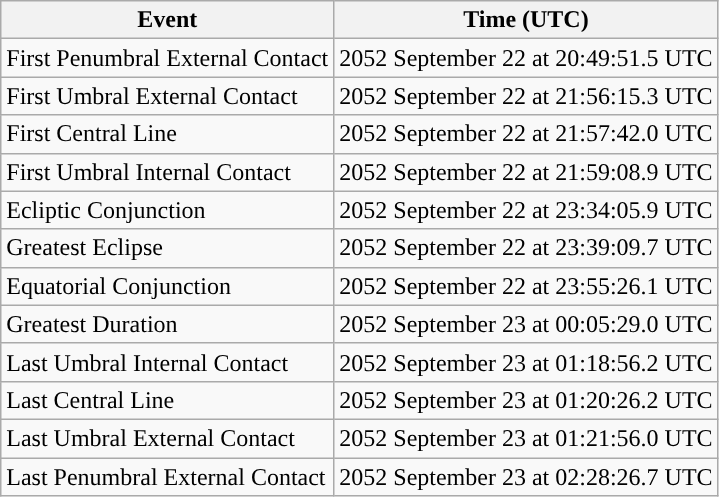<table class="wikitable">
<tr>
<th>Event</th>
<th>Time (UTC)</th>
</tr>
<tr>
<td>First Penumbral External Contact</td>
<td>2052 September 22 at 20:49:51.5 UTC</td>
</tr>
<tr>
<td>First Umbral External Contact</td>
<td>2052 September 22 at 21:56:15.3 UTC</td>
</tr>
<tr>
<td>First Central Line</td>
<td>2052 September 22 at 21:57:42.0 UTC</td>
</tr>
<tr>
<td>First Umbral Internal Contact</td>
<td>2052 September 22 at 21:59:08.9 UTC</td>
</tr>
<tr>
<td>Ecliptic Conjunction</td>
<td>2052 September 22 at 23:34:05.9 UTC</td>
</tr>
<tr>
<td>Greatest Eclipse</td>
<td>2052 September 22 at 23:39:09.7 UTC</td>
</tr>
<tr>
<td>Equatorial Conjunction</td>
<td>2052 September 22 at 23:55:26.1 UTC</td>
</tr>
<tr>
<td>Greatest Duration</td>
<td>2052 September 23 at 00:05:29.0 UTC</td>
</tr>
<tr>
<td>Last Umbral Internal Contact</td>
<td>2052 September 23 at 01:18:56.2 UTC</td>
</tr>
<tr>
<td>Last Central Line</td>
<td>2052 September 23 at 01:20:26.2 UTC</td>
</tr>
<tr>
<td>Last Umbral External Contact</td>
<td>2052 September 23 at 01:21:56.0 UTC</td>
</tr>
<tr>
<td>Last Penumbral External Contact</td>
<td>2052 September 23 at 02:28:26.7 UTC</td>
</tr>
</table>
